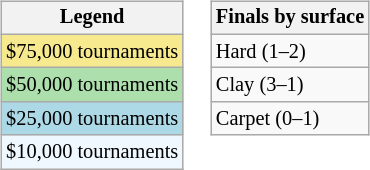<table>
<tr valign=top>
<td><br><table class=wikitable style="font-size:85%">
<tr>
<th>Legend</th>
</tr>
<tr style="background:#f7e98e;">
<td>$75,000 tournaments</td>
</tr>
<tr style="background:#addfad;">
<td>$50,000 tournaments</td>
</tr>
<tr style="background:lightblue;">
<td>$25,000 tournaments</td>
</tr>
<tr style="background:#f0f8ff;">
<td>$10,000 tournaments</td>
</tr>
</table>
</td>
<td><br><table class=wikitable style="font-size:85%">
<tr>
<th>Finals by surface</th>
</tr>
<tr>
<td>Hard (1–2)</td>
</tr>
<tr>
<td>Clay (3–1)</td>
</tr>
<tr>
<td>Carpet (0–1)</td>
</tr>
</table>
</td>
</tr>
</table>
